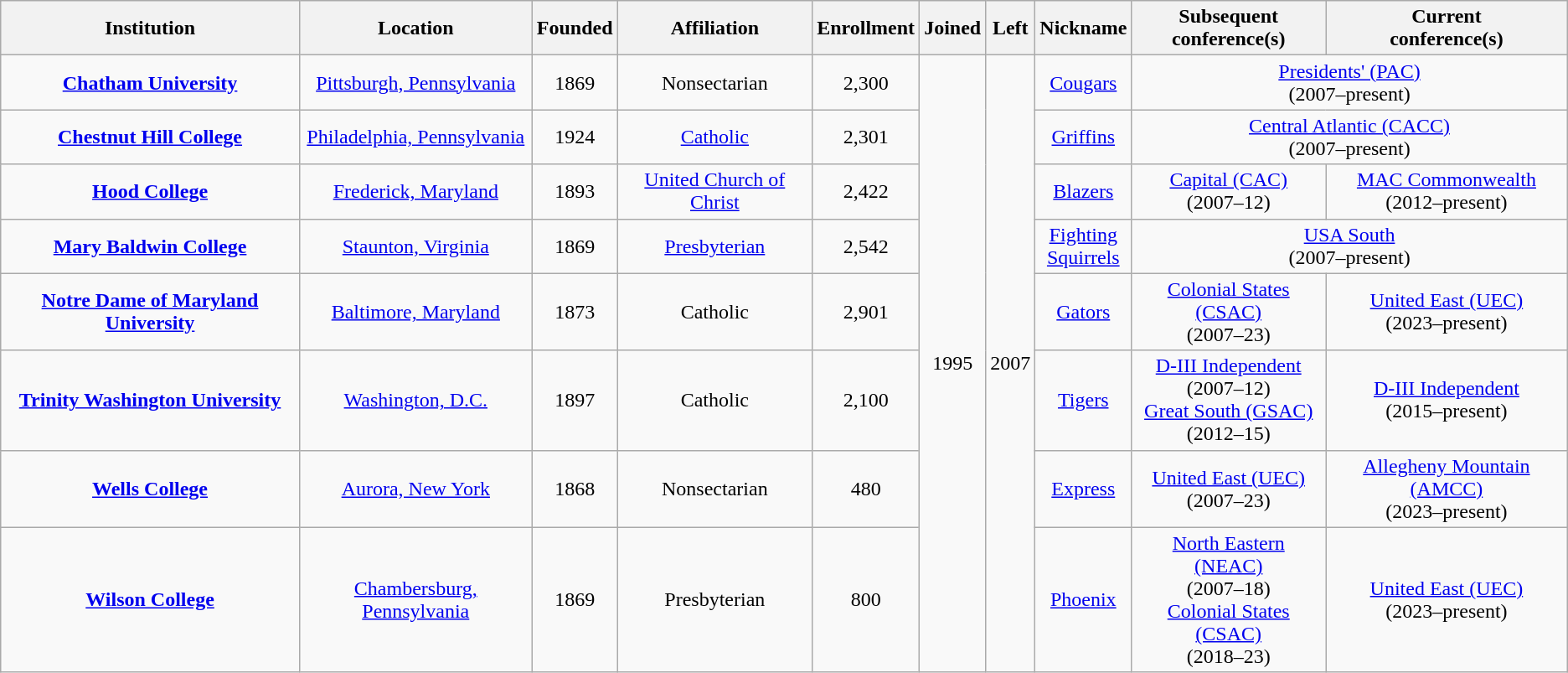<table class="sortable wikitable" style="text-align:center;">
<tr>
<th>Institution</th>
<th>Location</th>
<th>Founded</th>
<th>Affiliation</th>
<th>Enrollment</th>
<th>Joined</th>
<th>Left</th>
<th>Nickname</th>
<th>Subsequent<br>conference(s)</th>
<th>Current<br>conference(s)</th>
</tr>
<tr>
<td><strong><a href='#'>Chatham University</a></strong></td>
<td><a href='#'>Pittsburgh, Pennsylvania</a></td>
<td>1869</td>
<td>Nonsectarian</td>
<td>2,300</td>
<td rowspan="8">1995</td>
<td rowspan="8">2007</td>
<td><a href='#'>Cougars</a></td>
<td colspan=2><a href='#'>Presidents' (PAC)</a><br>(2007–present)</td>
</tr>
<tr>
<td><strong><a href='#'>Chestnut Hill College</a></strong></td>
<td><a href='#'>Philadelphia, Pennsylvania</a></td>
<td>1924</td>
<td><a href='#'>Catholic</a><br></td>
<td>2,301</td>
<td><a href='#'>Griffins</a></td>
<td colspan=2><a href='#'>Central Atlantic (CACC)</a><br>(2007–present)</td>
</tr>
<tr>
<td><strong><a href='#'>Hood College</a></strong></td>
<td><a href='#'>Frederick, Maryland</a></td>
<td>1893</td>
<td><a href='#'>United Church of Christ</a></td>
<td>2,422</td>
<td><a href='#'>Blazers</a></td>
<td><a href='#'>Capital (CAC)</a><br>(2007–12)</td>
<td><a href='#'>MAC Commonwealth</a><br>(2012–present)</td>
</tr>
<tr>
<td><strong><a href='#'>Mary Baldwin College</a></strong></td>
<td><a href='#'>Staunton, Virginia</a></td>
<td>1869</td>
<td><a href='#'>Presbyterian</a></td>
<td>2,542</td>
<td><a href='#'>Fighting<br>Squirrels</a></td>
<td colspan=2><a href='#'>USA South</a><br>(2007–present)</td>
</tr>
<tr>
<td><strong><a href='#'>Notre Dame of Maryland University</a></strong></td>
<td><a href='#'>Baltimore, Maryland</a></td>
<td>1873</td>
<td>Catholic<br></td>
<td>2,901</td>
<td><a href='#'>Gators</a></td>
<td><a href='#'>Colonial States (CSAC)</a><br>(2007–23)</td>
<td><a href='#'>United East (UEC)</a><br>(2023–present)</td>
</tr>
<tr>
<td><strong><a href='#'>Trinity Washington University</a></strong></td>
<td><a href='#'>Washington, D.C.</a></td>
<td>1897</td>
<td>Catholic<br></td>
<td>2,100</td>
<td><a href='#'>Tigers</a></td>
<td><a href='#'>D-III Independent</a><br>(2007–12)<br><a href='#'>Great South (GSAC)</a><br>(2012–15)</td>
<td><a href='#'>D-III Independent</a><br>(2015–present)</td>
</tr>
<tr>
<td><strong><a href='#'>Wells College</a></strong></td>
<td><a href='#'>Aurora, New York</a></td>
<td>1868</td>
<td>Nonsectarian</td>
<td>480</td>
<td><a href='#'>Express</a></td>
<td><a href='#'>United East (UEC)</a><br>(2007–23)</td>
<td><a href='#'>Allegheny Mountain (AMCC)</a><br>(2023–present)</td>
</tr>
<tr>
<td><strong><a href='#'>Wilson College</a></strong></td>
<td><a href='#'>Chambersburg, Pennsylvania</a></td>
<td>1869</td>
<td>Presbyterian</td>
<td>800</td>
<td><a href='#'>Phoenix</a></td>
<td><a href='#'>North Eastern (NEAC)</a><br>(2007–18)<br><a href='#'>Colonial States (CSAC)</a><br>(2018–23)</td>
<td><a href='#'>United East (UEC)</a><br>(2023–present)</td>
</tr>
</table>
